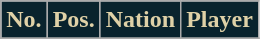<table class="wikitable sortable">
<tr>
<th style="background:#09232D; color:#DFD1A7;" text-align:center;" scope="col">No.</th>
<th style="background:#09232D; color:#DFD1A7;" text-align:center;" scope="col">Pos.</th>
<th style="background:#09232D; color:#DFD1A7;" text-align:center;" scope="col">Nation</th>
<th style="background:#09232D; color:#DFD1A7;" scope="col">Player</th>
</tr>
<tr>
</tr>
</table>
